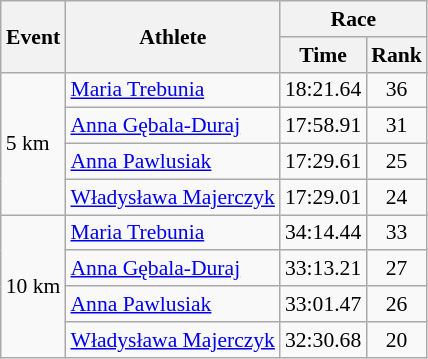<table class="wikitable" border="1" style="font-size:90%">
<tr>
<th rowspan=2>Event</th>
<th rowspan=2>Athlete</th>
<th colspan=2>Race</th>
</tr>
<tr>
<th>Time</th>
<th>Rank</th>
</tr>
<tr>
<td rowspan=4>5 km</td>
<td><a href='#'>Maria Trebunia</a></td>
<td align=center>18:21.64</td>
<td align=center>36</td>
</tr>
<tr>
<td><a href='#'>Anna Gębala-Duraj</a></td>
<td align=center>17:58.91</td>
<td align=center>31</td>
</tr>
<tr>
<td><a href='#'>Anna Pawlusiak</a></td>
<td align=center>17:29.61</td>
<td align=center>25</td>
</tr>
<tr>
<td><a href='#'>Władysława Majerczyk</a></td>
<td align=center>17:29.01</td>
<td align=center>24</td>
</tr>
<tr>
<td rowspan=4>10 km</td>
<td><a href='#'>Maria Trebunia</a></td>
<td align=center>34:14.44</td>
<td align=center>33</td>
</tr>
<tr>
<td><a href='#'>Anna Gębala-Duraj</a></td>
<td align=center>33:13.21</td>
<td align=center>27</td>
</tr>
<tr>
<td><a href='#'>Anna Pawlusiak</a></td>
<td align=center>33:01.47</td>
<td align=center>26</td>
</tr>
<tr>
<td><a href='#'>Władysława Majerczyk</a></td>
<td align=center>32:30.68</td>
<td align=center>20</td>
</tr>
</table>
